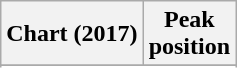<table class="wikitable sortable plainrowheaders" style="text-align:center">
<tr>
<th scope="col">Chart (2017)</th>
<th scope="col">Peak<br> position</th>
</tr>
<tr>
</tr>
<tr>
</tr>
<tr>
</tr>
<tr>
</tr>
</table>
